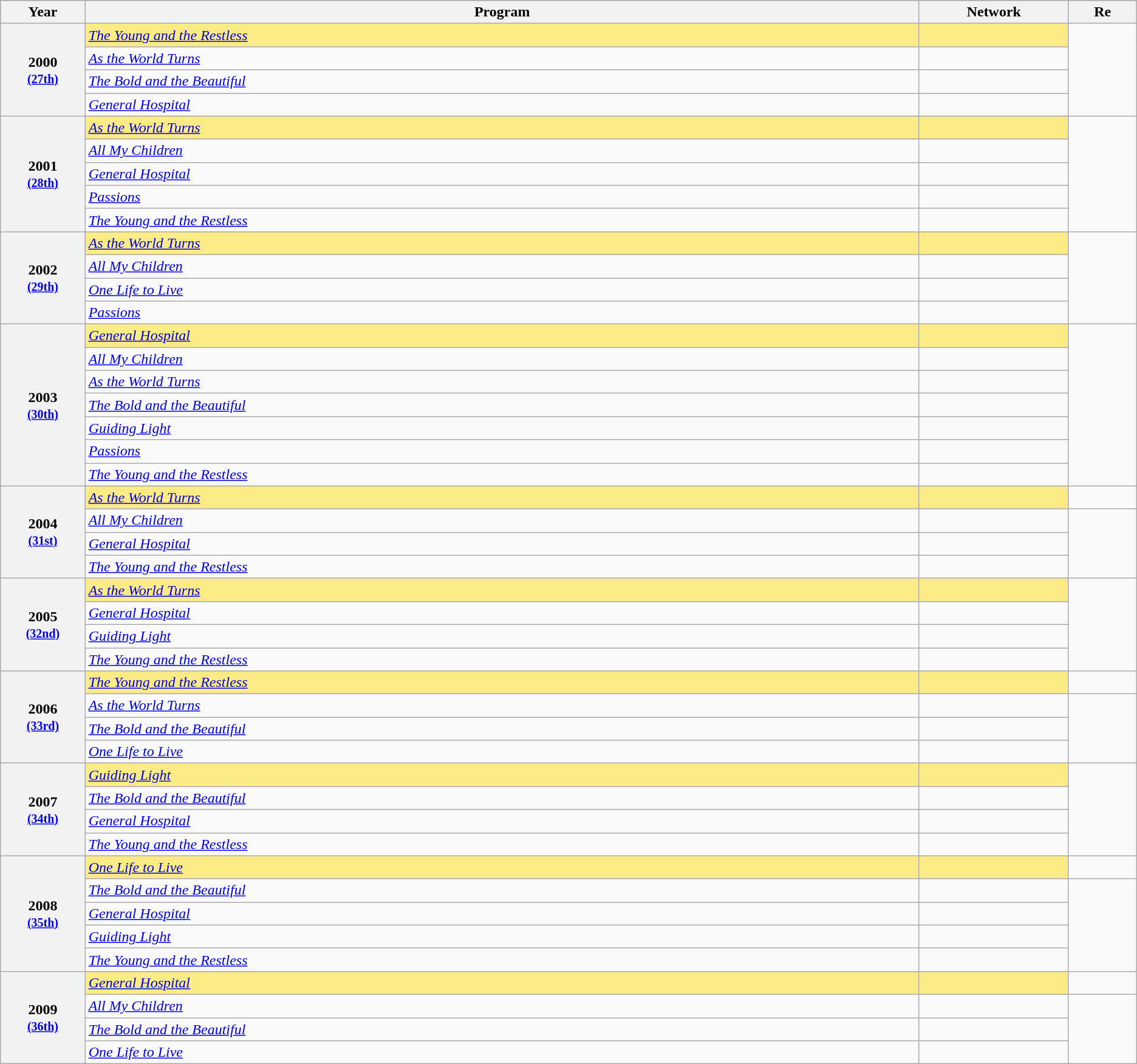<table class="wikitable sortable">
<tr style="background:#bebebe;">
<th style="width:1%;" scope="col">Year</th>
<th style="width:15%;" scope="col">Program</th>
<th style="width:2%;" scope="col">Network</th>
<th style="width:1%;" scope="col" class="unsortable">Re</th>
</tr>
<tr>
<th scope="row" rowspan=4 style="text-align:center">2000 <br><small><a href='#'>(27th)</a></small></th>
<td style="background:#FAEB86"><em><a href='#'>The Young and the Restless</a></em></td>
<td style="background:#FAEB86"></td>
<td rowspan=4></td>
</tr>
<tr>
<td><em><a href='#'>As the World Turns</a></em></td>
<td></td>
</tr>
<tr>
<td><em><a href='#'>The Bold and the Beautiful</a></em></td>
<td></td>
</tr>
<tr>
<td><em><a href='#'>General Hospital</a></em></td>
<td></td>
</tr>
<tr>
<th scope="row" rowspan=5 style="text-align:center">2001 <br><small><a href='#'>(28th)</a></small></th>
<td style="background:#FAEB86"><em><a href='#'>As the World Turns</a></em></td>
<td style="background:#FAEB86"></td>
<td rowspan=5></td>
</tr>
<tr>
<td><em><a href='#'>All My Children</a></em></td>
<td></td>
</tr>
<tr>
<td><em><a href='#'>General Hospital</a></em></td>
<td></td>
</tr>
<tr>
<td><em><a href='#'>Passions</a></em></td>
<td></td>
</tr>
<tr>
<td><em><a href='#'>The Young and the Restless</a></em></td>
<td></td>
</tr>
<tr>
<th scope="row" rowspan=4 style="text-align:center">2002 <br><small><a href='#'>(29th)</a></small></th>
<td style="background:#FAEB86"><em><a href='#'>As the World Turns</a></em></td>
<td style="background:#FAEB86"></td>
<td rowspan=4></td>
</tr>
<tr>
<td><em><a href='#'>All My Children</a></em></td>
<td></td>
</tr>
<tr>
<td><em><a href='#'>One Life to Live</a></em></td>
<td></td>
</tr>
<tr>
<td><em><a href='#'>Passions</a></em></td>
<td></td>
</tr>
<tr>
<th scope="row" rowspan=7 style="text-align:center">2003 <br><small><a href='#'>(30th)</a></small></th>
<td style="background:#FAEB86"><em><a href='#'>General Hospital</a></em></td>
<td style="background:#FAEB86"></td>
<td rowspan=7></td>
</tr>
<tr>
<td><em><a href='#'>All My Children</a></em></td>
<td></td>
</tr>
<tr>
<td><em><a href='#'>As the World Turns</a></em></td>
<td></td>
</tr>
<tr>
<td><em><a href='#'>The Bold and the Beautiful</a></em></td>
<td></td>
</tr>
<tr>
<td><em><a href='#'>Guiding Light</a></em></td>
<td></td>
</tr>
<tr>
<td><em><a href='#'>Passions</a></em></td>
<td></td>
</tr>
<tr>
<td><em><a href='#'>The Young and the Restless</a></em></td>
<td></td>
</tr>
<tr>
<th scope="row" rowspan=4 style="text-align:center">2004 <br><small><a href='#'>(31st)</a></small></th>
<td style="background:#FAEB86"><em><a href='#'>As the World Turns</a></em></td>
<td style="background:#FAEB86"></td>
<td></td>
</tr>
<tr>
<td><em><a href='#'>All My Children</a></em></td>
<td></td>
<td rowspan=3></td>
</tr>
<tr>
<td><em><a href='#'>General Hospital</a></em></td>
<td></td>
</tr>
<tr>
<td><em><a href='#'>The Young and the Restless</a></em></td>
<td></td>
</tr>
<tr>
<th scope="row" rowspan=4 style="text-align:center">2005 <br><small><a href='#'>(32nd)</a></small></th>
<td style="background:#FAEB86"><em><a href='#'>As the World Turns</a></em></td>
<td style="background:#FAEB86"></td>
<td rowspan=4></td>
</tr>
<tr>
<td><em><a href='#'>General Hospital</a></em></td>
<td></td>
</tr>
<tr>
<td><em><a href='#'>Guiding Light</a></em></td>
<td></td>
</tr>
<tr>
<td><em><a href='#'>The Young and the Restless</a></em></td>
<td></td>
</tr>
<tr>
<th scope="row" rowspan=4 style="text-align:center">2006 <br><small><a href='#'>(33rd)</a></small></th>
<td style="background:#FAEB86"><em><a href='#'>The Young and the Restless</a></em></td>
<td style="background:#FAEB86"></td>
<td></td>
</tr>
<tr>
<td><em><a href='#'>As the World Turns</a></em></td>
<td></td>
<td rowspan=3></td>
</tr>
<tr>
<td><em><a href='#'>The Bold and the Beautiful</a></em></td>
<td></td>
</tr>
<tr>
<td><em><a href='#'>One Life to Live</a></em></td>
<td></td>
</tr>
<tr>
<th scope="row" rowspan=4 style="text-align:center">2007 <br><small><a href='#'>(34th)</a></small></th>
<td style="background:#FAEB86"><em><a href='#'>Guiding Light</a></em></td>
<td style="background:#FAEB86"></td>
<td rowspan=4></td>
</tr>
<tr>
<td><em><a href='#'>The Bold and the Beautiful</a></em></td>
<td></td>
</tr>
<tr>
<td><em><a href='#'>General Hospital</a></em></td>
<td></td>
</tr>
<tr>
<td><em><a href='#'>The Young and the Restless</a></em></td>
<td></td>
</tr>
<tr>
<th scope="row" rowspan=5 style="text-align:center">2008 <br><small><a href='#'>(35th)</a></small></th>
<td style="background:#FAEB86"><em><a href='#'>One Life to Live</a></em></td>
<td style="background:#FAEB86"></td>
<td></td>
</tr>
<tr>
<td><em><a href='#'>The Bold and the Beautiful</a></em></td>
<td></td>
<td rowspan=4></td>
</tr>
<tr>
<td><em><a href='#'>General Hospital</a></em></td>
<td></td>
</tr>
<tr>
<td><em><a href='#'>Guiding Light</a></em></td>
<td></td>
</tr>
<tr>
<td><em><a href='#'>The Young and the Restless</a></em></td>
<td></td>
</tr>
<tr>
<th scope="row" rowspan=4 style="text-align:center">2009 <br><small><a href='#'>(36th)</a></small></th>
<td style="background:#FAEB86"><em><a href='#'>General Hospital</a></em></td>
<td style="background:#FAEB86"></td>
<td></td>
</tr>
<tr>
<td><em><a href='#'>All My Children</a></em></td>
<td></td>
<td rowspan=3></td>
</tr>
<tr>
<td><em><a href='#'>The Bold and the Beautiful</a></em></td>
<td></td>
</tr>
<tr>
<td><em><a href='#'>One Life to Live</a></em></td>
<td></td>
</tr>
</table>
